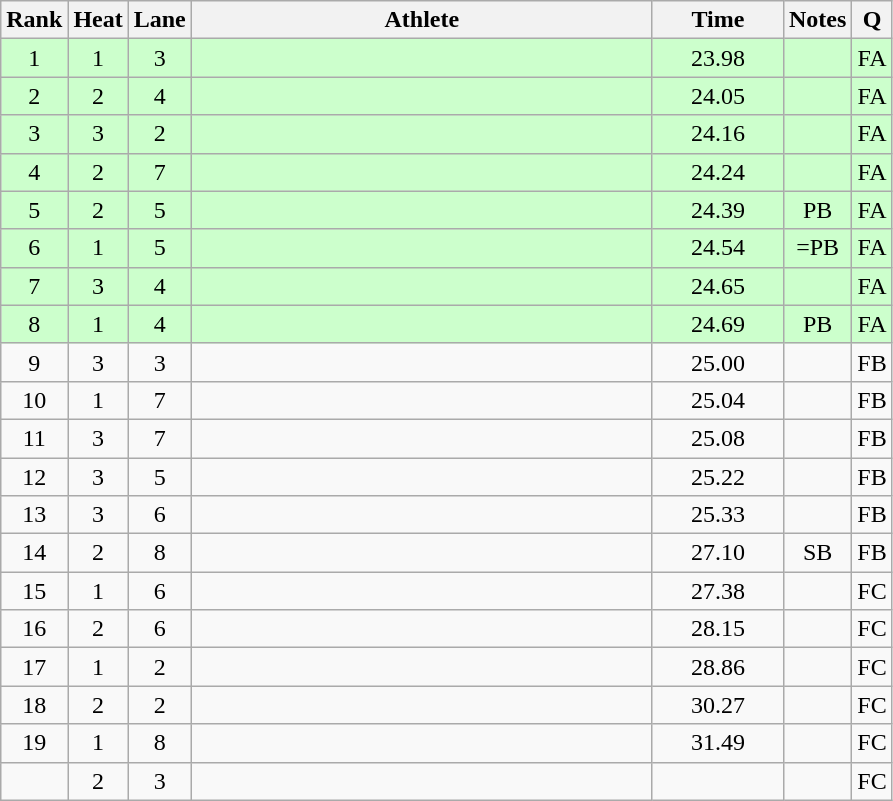<table class="wikitable sortable" style="text-align:center">
<tr>
<th>Rank</th>
<th>Heat</th>
<th>Lane</th>
<th width=300>Athlete</th>
<th width=80>Time</th>
<th>Notes</th>
<th>Q</th>
</tr>
<tr bgcolor=ccffcc>
<td>1</td>
<td>1</td>
<td>3</td>
<td align=left></td>
<td>23.98</td>
<td></td>
<td>FA</td>
</tr>
<tr bgcolor=ccffcc>
<td>2</td>
<td>2</td>
<td>4</td>
<td align=left></td>
<td>24.05</td>
<td></td>
<td>FA</td>
</tr>
<tr bgcolor=ccffcc>
<td>3</td>
<td>3</td>
<td>2</td>
<td align=left></td>
<td>24.16</td>
<td></td>
<td>FA</td>
</tr>
<tr bgcolor=ccffcc>
<td>4</td>
<td>2</td>
<td>7</td>
<td align=left></td>
<td>24.24</td>
<td></td>
<td>FA</td>
</tr>
<tr bgcolor=ccffcc>
<td>5</td>
<td>2</td>
<td>5</td>
<td align=left></td>
<td>24.39</td>
<td>PB</td>
<td>FA</td>
</tr>
<tr bgcolor=ccffcc>
<td>6</td>
<td>1</td>
<td>5</td>
<td align=left></td>
<td>24.54</td>
<td>=PB</td>
<td>FA</td>
</tr>
<tr bgcolor=ccffcc>
<td>7</td>
<td>3</td>
<td>4</td>
<td align=left></td>
<td>24.65</td>
<td></td>
<td>FA</td>
</tr>
<tr bgcolor=ccffcc>
<td>8</td>
<td>1</td>
<td>4</td>
<td align=left></td>
<td>24.69</td>
<td>PB</td>
<td>FA</td>
</tr>
<tr>
<td>9</td>
<td>3</td>
<td>3</td>
<td align=left></td>
<td>25.00</td>
<td></td>
<td>FB</td>
</tr>
<tr>
<td>10</td>
<td>1</td>
<td>7</td>
<td align=left></td>
<td>25.04</td>
<td></td>
<td>FB</td>
</tr>
<tr>
<td>11</td>
<td>3</td>
<td>7</td>
<td align=left></td>
<td>25.08</td>
<td></td>
<td>FB</td>
</tr>
<tr>
<td>12</td>
<td>3</td>
<td>5</td>
<td align=left></td>
<td>25.22</td>
<td></td>
<td>FB</td>
</tr>
<tr>
<td>13</td>
<td>3</td>
<td>6</td>
<td align=left></td>
<td>25.33</td>
<td></td>
<td>FB</td>
</tr>
<tr>
<td>14</td>
<td>2</td>
<td>8</td>
<td align=left></td>
<td>27.10</td>
<td>SB</td>
<td>FB</td>
</tr>
<tr>
<td>15</td>
<td>1</td>
<td>6</td>
<td align=left></td>
<td>27.38</td>
<td></td>
<td>FC</td>
</tr>
<tr>
<td>16</td>
<td>2</td>
<td>6</td>
<td align=left></td>
<td>28.15</td>
<td></td>
<td>FC</td>
</tr>
<tr>
<td>17</td>
<td>1</td>
<td>2</td>
<td align=left></td>
<td>28.86</td>
<td></td>
<td>FC</td>
</tr>
<tr>
<td>18</td>
<td>2</td>
<td>2</td>
<td align=left></td>
<td>30.27</td>
<td></td>
<td>FC</td>
</tr>
<tr>
<td>19</td>
<td>1</td>
<td>8</td>
<td align=left></td>
<td>31.49</td>
<td></td>
<td>FC</td>
</tr>
<tr>
<td></td>
<td>2</td>
<td>3</td>
<td align=left></td>
<td></td>
<td></td>
<td>FC</td>
</tr>
</table>
